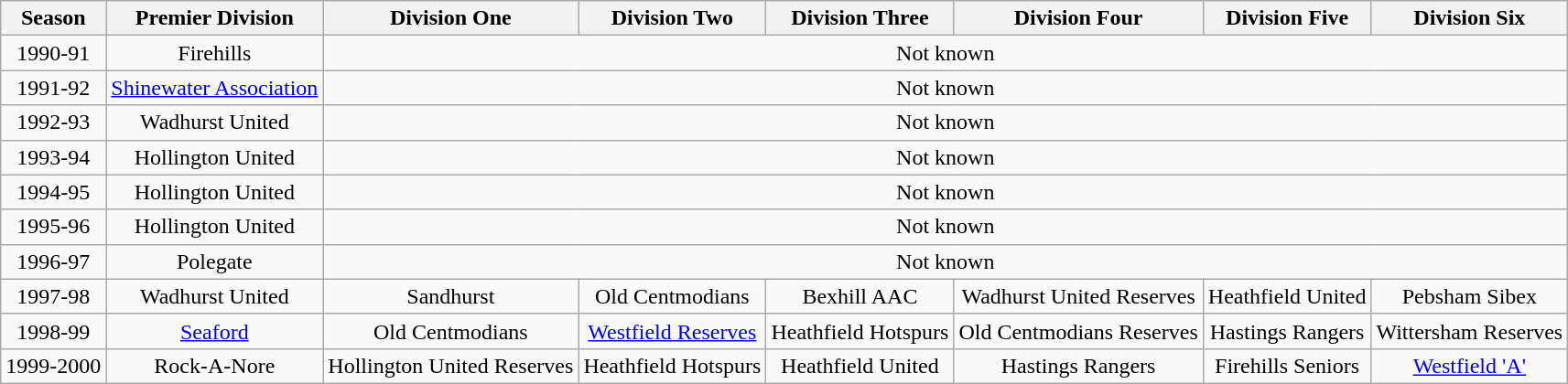<table class="wikitable" style="text-align: center;">
<tr>
<th>Season</th>
<th>Premier Division</th>
<th>Division One</th>
<th>Division Two</th>
<th>Division Three</th>
<th>Division Four</th>
<th>Division Five</th>
<th>Division Six</th>
</tr>
<tr>
<td>1990-91</td>
<td>Firehills</td>
<td colspan=6>Not known</td>
</tr>
<tr>
<td>1991-92</td>
<td><a href='#'>Shinewater Association</a></td>
<td colspan=6>Not known</td>
</tr>
<tr>
<td>1992-93</td>
<td>Wadhurst United</td>
<td colspan=6>Not known</td>
</tr>
<tr>
<td>1993-94</td>
<td>Hollington United</td>
<td colspan=6>Not known</td>
</tr>
<tr>
<td>1994-95</td>
<td>Hollington United</td>
<td colspan=6>Not known</td>
</tr>
<tr>
<td>1995-96</td>
<td>Hollington United</td>
<td colspan=6>Not known</td>
</tr>
<tr>
<td>1996-97</td>
<td>Polegate</td>
<td colspan=6>Not known</td>
</tr>
<tr>
<td>1997-98</td>
<td>Wadhurst United</td>
<td>Sandhurst</td>
<td>Old Centmodians</td>
<td>Bexhill AAC</td>
<td>Wadhurst United Reserves</td>
<td>Heathfield United</td>
<td>Pebsham Sibex</td>
</tr>
<tr>
<td>1998-99</td>
<td><a href='#'>Seaford</a></td>
<td>Old Centmodians</td>
<td><a href='#'>Westfield Reserves</a></td>
<td>Heathfield Hotspurs</td>
<td>Old Centmodians Reserves</td>
<td>Hastings Rangers</td>
<td>Wittersham Reserves</td>
</tr>
<tr>
<td>1999-2000</td>
<td>Rock-A-Nore</td>
<td>Hollington United Reserves</td>
<td>Heathfield Hotspurs</td>
<td>Heathfield United</td>
<td>Hastings Rangers</td>
<td>Firehills Seniors</td>
<td><a href='#'>Westfield 'A'</a></td>
</tr>
</table>
